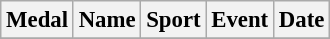<table class="wikitable sortable" style="font-size: 95%;">
<tr>
<th>Medal</th>
<th>Name</th>
<th>Sport</th>
<th>Event</th>
<th>Date</th>
</tr>
<tr>
</tr>
</table>
